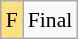<table class="wikitable" style="margin:0.5em auto; font-size:90%; line-height:1.25em;">
<tr>
<td bgcolor="#FFDF80" align=center>F</td>
<td>Final</td>
</tr>
</table>
